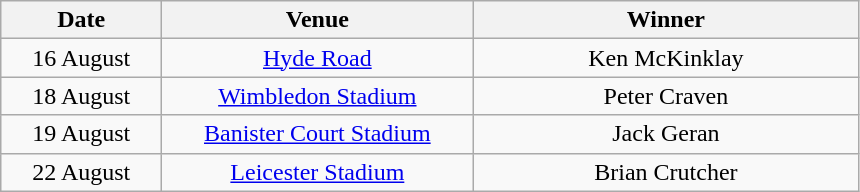<table class="wikitable" style="text-align:center">
<tr>
<th width=100>Date</th>
<th width=200>Venue</th>
<th width=250>Winner</th>
</tr>
<tr>
<td>16 August</td>
<td><a href='#'>Hyde Road</a></td>
<td>Ken McKinklay</td>
</tr>
<tr>
<td>18 August</td>
<td><a href='#'>Wimbledon Stadium</a></td>
<td>Peter Craven</td>
</tr>
<tr>
<td>19 August</td>
<td><a href='#'>Banister Court Stadium</a></td>
<td>Jack Geran</td>
</tr>
<tr>
<td>22 August</td>
<td><a href='#'>Leicester Stadium</a></td>
<td>Brian Crutcher</td>
</tr>
</table>
